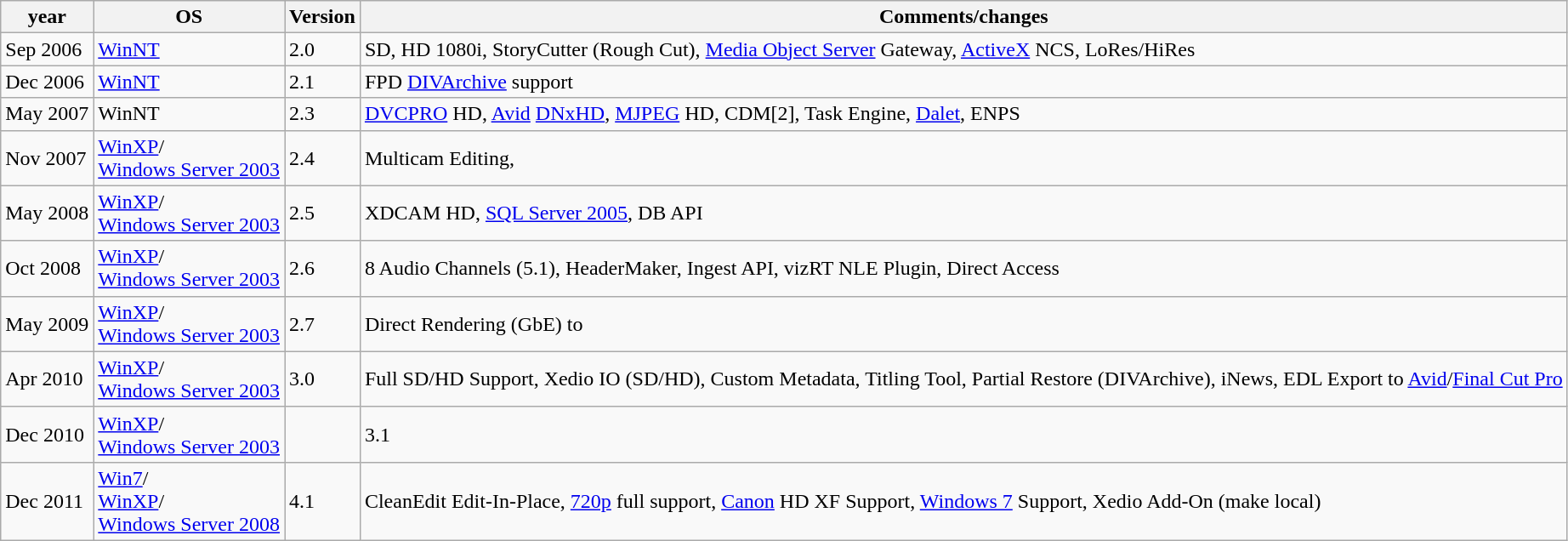<table class="wikitable">
<tr>
<th>year</th>
<th>OS</th>
<th>Version</th>
<th>Comments/changes</th>
</tr>
<tr>
<td>Sep 2006</td>
<td><a href='#'>WinNT</a></td>
<td>2.0</td>
<td>SD, HD 1080i, StoryCutter (Rough Cut), <a href='#'>Media Object Server</a> Gateway, <a href='#'>ActiveX</a> NCS, LoRes/HiRes</td>
</tr>
<tr>
<td>Dec 2006</td>
<td><a href='#'>WinNT</a></td>
<td>2.1</td>
<td>FPD <a href='#'>DIVArchive</a> support</td>
</tr>
<tr>
<td>May 2007</td>
<td>WinNT</td>
<td>2.3</td>
<td><a href='#'>DVCPRO</a> HD, <a href='#'>Avid</a> <a href='#'>DNxHD</a>, <a href='#'>MJPEG</a> HD, CDM[2], Task Engine, <a href='#'>Dalet</a>, ENPS</td>
</tr>
<tr>
<td>Nov 2007</td>
<td><a href='#'>WinXP</a>/<br><a href='#'>Windows Server 2003</a></td>
<td>2.4</td>
<td>Multicam Editing,</td>
</tr>
<tr>
<td>May 2008</td>
<td><a href='#'>WinXP</a>/<br><a href='#'>Windows Server 2003</a></td>
<td>2.5</td>
<td>XDCAM HD, <a href='#'>SQL Server 2005</a>, DB API</td>
</tr>
<tr>
<td>Oct 2008</td>
<td><a href='#'>WinXP</a>/<br><a href='#'>Windows Server 2003</a></td>
<td>2.6</td>
<td>8 Audio Channels (5.1), HeaderMaker, Ingest API, vizRT NLE Plugin, <a href='#'></a> Direct Access</td>
</tr>
<tr>
<td>May 2009</td>
<td><a href='#'>WinXP</a>/<br><a href='#'>Windows Server 2003</a></td>
<td>2.7</td>
<td>Direct Rendering (GbE) to <a href='#'></a></td>
</tr>
<tr>
<td>Apr 2010</td>
<td><a href='#'>WinXP</a>/<br><a href='#'>Windows Server 2003</a></td>
<td>3.0</td>
<td>Full SD/HD Support, Xedio IO (SD/HD), Custom Metadata, Titling Tool, Partial Restore (DIVArchive), iNews, EDL Export to <a href='#'>Avid</a>/<a href='#'>Final Cut Pro</a></td>
</tr>
<tr>
<td>Dec 2010</td>
<td><a href='#'>WinXP</a>/<br><a href='#'>Windows Server 2003</a></td>
<td></td>
<td>3.1</td>
</tr>
<tr>
<td>Dec 2011</td>
<td><a href='#'>Win7</a>/<br><a href='#'>WinXP</a>/<br><a href='#'>Windows Server 2008</a></td>
<td>4.1</td>
<td>CleanEdit Edit-In-Place, <a href='#'>720p</a> full support, <a href='#'>Canon</a> HD XF Support, <a href='#'>Windows 7</a> Support, Xedio Add-On (make local)</td>
</tr>
</table>
